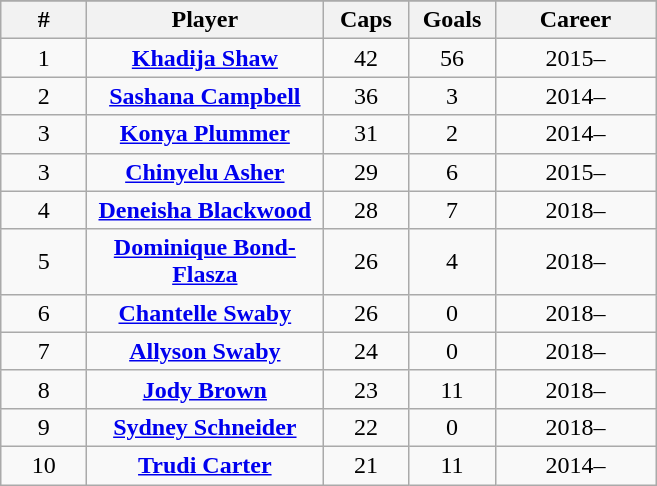<table class="wikitable" style="text-align:center;">
<tr>
</tr>
<tr>
<th width=50px>#</th>
<th style="width:150px;">Player</th>
<th width=50px>Caps</th>
<th width=50px>Goals</th>
<th style="width:100px;">Career</th>
</tr>
<tr>
<td>1</td>
<td><strong><a href='#'>Khadija Shaw</a></strong></td>
<td>42</td>
<td>56</td>
<td>2015–</td>
</tr>
<tr>
<td>2</td>
<td><strong><a href='#'>Sashana Campbell</a></strong></td>
<td>36</td>
<td>3</td>
<td>2014–</td>
</tr>
<tr>
<td>3</td>
<td><strong><a href='#'>Konya Plummer</a></strong></td>
<td>31</td>
<td>2</td>
<td>2014–</td>
</tr>
<tr>
<td>3</td>
<td><strong><a href='#'>Chinyelu Asher</a></strong></td>
<td>29</td>
<td>6</td>
<td>2015–</td>
</tr>
<tr>
<td>4</td>
<td><strong><a href='#'>Deneisha Blackwood</a></strong></td>
<td>28</td>
<td>7</td>
<td>2018–</td>
</tr>
<tr>
<td>5</td>
<td><strong><a href='#'>Dominique Bond-Flasza</a></strong></td>
<td>26</td>
<td>4</td>
<td>2018–</td>
</tr>
<tr>
<td>6</td>
<td><strong><a href='#'>Chantelle Swaby</a></strong></td>
<td>26</td>
<td>0</td>
<td>2018–</td>
</tr>
<tr>
<td>7</td>
<td><strong><a href='#'>Allyson Swaby</a></strong></td>
<td>24</td>
<td>0</td>
<td>2018–</td>
</tr>
<tr>
<td>8</td>
<td><strong><a href='#'>Jody Brown</a></strong></td>
<td>23</td>
<td>11</td>
<td>2018–</td>
</tr>
<tr>
<td>9</td>
<td><strong><a href='#'>Sydney Schneider</a></strong></td>
<td>22</td>
<td>0</td>
<td>2018–</td>
</tr>
<tr>
<td>10</td>
<td><strong><a href='#'>Trudi Carter</a></strong></td>
<td>21</td>
<td>11</td>
<td>2014–</td>
</tr>
</table>
